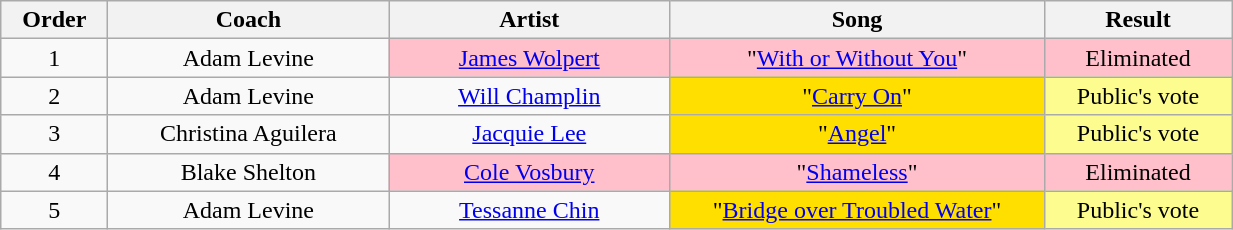<table class="wikitable" style="text-align:center; width:65%;">
<tr>
<th scope="col" width="05%">Order</th>
<th scope="col" width="15%">Coach</th>
<th scope="col" width="15%">Artist</th>
<th scope="col" width="20%">Song</th>
<th scope="col" width="10%">Result</th>
</tr>
<tr>
<td scope="row">1</td>
<td>Adam Levine</td>
<td style="background:pink;"><a href='#'>James Wolpert</a></td>
<td style="background:pink;">"<a href='#'>With or Without You</a>"</td>
<td style="background:pink;">Eliminated </td>
</tr>
<tr>
<td scope="row">2</td>
<td>Adam Levine</td>
<td><a href='#'>Will Champlin</a></td>
<td style="background:#FEDF00;">"<a href='#'>Carry On</a>"</td>
<td style="background:#fdfc8f;">Public's vote</td>
</tr>
<tr>
<td scope="row">3</td>
<td>Christina Aguilera</td>
<td><a href='#'>Jacquie Lee</a></td>
<td style="background:#FEDF00;">"<a href='#'>Angel</a>"</td>
<td style="background:#fdfc8f;">Public's vote</td>
</tr>
<tr>
<td scope="row">4</td>
<td>Blake Shelton</td>
<td style="background:pink;"><a href='#'>Cole Vosbury</a></td>
<td style="background:pink;">"<a href='#'>Shameless</a>"</td>
<td style="background:pink;">Eliminated </td>
</tr>
<tr>
<td scope="row">5</td>
<td>Adam Levine</td>
<td><a href='#'>Tessanne Chin</a></td>
<td style="background:#FEDF00;">"<a href='#'>Bridge over Troubled Water</a>"</td>
<td style="background:#fdfc8f;">Public's vote</td>
</tr>
</table>
